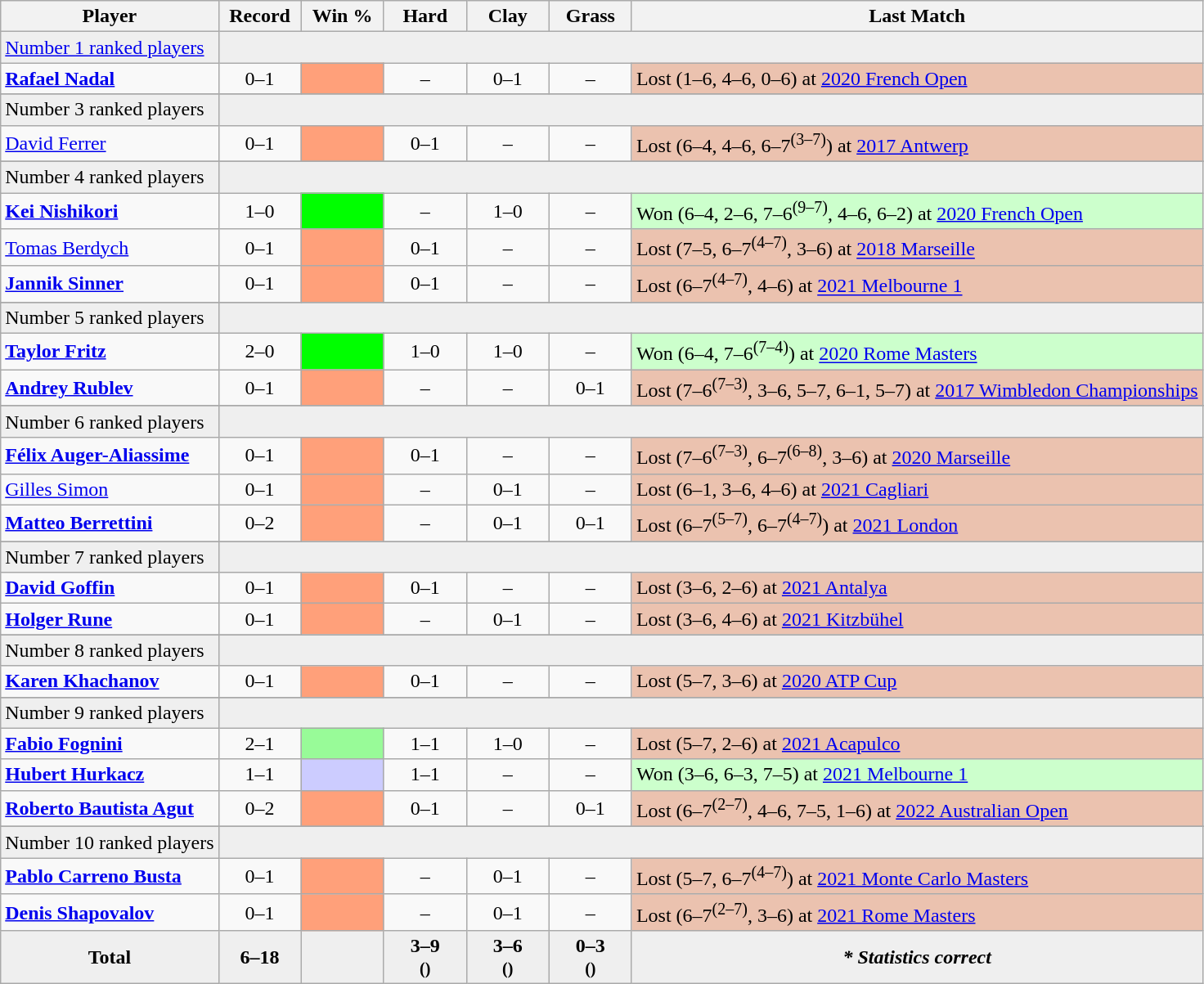<table class="wikitable sortable nowrap" style=text-align:center>
<tr>
<th>Player</th>
<th width=60>Record</th>
<th width=60>Win %</th>
<th width=60>Hard</th>
<th width=60>Clay</th>
<th width=60>Grass</th>
<th>Last Match</th>
</tr>
<tr style=background:#efefef>
<td align=left><a href='#'>Number 1 ranked players</a></td>
<td colspan=6></td>
</tr>
<tr>
<td align=left> <strong><a href='#'>Rafael Nadal</a></strong></td>
<td>0–1</td>
<td bgcolor=FFA07A></td>
<td>–</td>
<td>0–1</td>
<td>–</td>
<td style=background:#ebc2af;text-align:left>Lost (1–6, 4–6, 0–6) at <a href='#'>2020 French Open</a></td>
</tr>
<tr>
</tr>
<tr style=background:#efefef>
<td align=left>Number 3 ranked players</td>
<td colspan=6></td>
</tr>
<tr>
<td align=left> <a href='#'>David Ferrer</a></td>
<td>0–1</td>
<td bgcolor=FFA07A></td>
<td>0–1</td>
<td>–</td>
<td>–</td>
<td style=background:#ebc2af;text-align:left>Lost (6–4, 4–6, 6–7<sup>(3–7)</sup>) at <a href='#'>2017 Antwerp</a></td>
</tr>
<tr>
</tr>
<tr style=background:#efefef>
<td align=left>Number 4 ranked players</td>
<td colspan=6></td>
</tr>
<tr>
<td align=left> <strong><a href='#'>Kei Nishikori</a></strong></td>
<td>1–0</td>
<td bgcolor=lime></td>
<td>–</td>
<td>1–0</td>
<td>–</td>
<td style=background:#cfc;text-align:left>Won (6–4, 2–6, 7–6<sup>(9–7)</sup>, 4–6, 6–2) at <a href='#'>2020 French Open</a></td>
</tr>
<tr>
<td align=left> <a href='#'>Tomas Berdych</a></td>
<td>0–1</td>
<td bgcolor=FFA07A></td>
<td>0–1</td>
<td>–</td>
<td>–</td>
<td style=background:#ebc2af;text-align:left>Lost (7–5, 6–7<sup>(4–7)</sup>, 3–6) at <a href='#'>2018 Marseille</a></td>
</tr>
<tr>
<td align=left> <strong><a href='#'>Jannik Sinner</a></strong></td>
<td>0–1</td>
<td bgcolor=FFA07A></td>
<td>0–1</td>
<td>–</td>
<td>–</td>
<td style=background:#ebc2af;text-align:left>Lost (6–7<sup>(4–7)</sup>, 4–6) at <a href='#'>2021 Melbourne 1</a></td>
</tr>
<tr>
</tr>
<tr style=background:#efefef>
<td align=left>Number 5 ranked players</td>
<td colspan=6></td>
</tr>
<tr>
<td align=left> <strong><a href='#'>Taylor Fritz</a></strong></td>
<td>2–0</td>
<td bgcolor=lime></td>
<td>1–0</td>
<td>1–0</td>
<td>–</td>
<td style=background:#cfc;text-align:left>Won (6–4, 7–6<sup>(7–4)</sup>) at <a href='#'>2020 Rome Masters</a></td>
</tr>
<tr>
<td align=left> <strong><a href='#'>Andrey Rublev</a></strong></td>
<td>0–1</td>
<td bgcolor=FFA07A></td>
<td>–</td>
<td>–</td>
<td>0–1</td>
<td style=background:#ebc2af;text-align:left>Lost (7–6<sup>(7–3)</sup>, 3–6, 5–7, 6–1, 5–7) at <a href='#'>2017 Wimbledon Championships</a></td>
</tr>
<tr>
</tr>
<tr style=background:#efefef>
<td align=left>Number 6 ranked players</td>
<td colspan=6></td>
</tr>
<tr>
<td align=left> <strong><a href='#'>Félix Auger-Aliassime</a></strong></td>
<td>0–1</td>
<td bgcolor=FFA07A></td>
<td>0–1</td>
<td>–</td>
<td>–</td>
<td style=background:#ebc2af;text-align:left>Lost (7–6<sup>(7–3)</sup>, 6–7<sup>(6–8)</sup>, 3–6) at <a href='#'>2020 Marseille</a></td>
</tr>
<tr>
<td align=left> <a href='#'>Gilles Simon</a></td>
<td>0–1</td>
<td bgcolor=FFA07A></td>
<td>–</td>
<td>0–1</td>
<td>–</td>
<td style=background:#ebc2af;text-align:left>Lost (6–1, 3–6, 4–6) at <a href='#'>2021 Cagliari</a></td>
</tr>
<tr>
<td align=left> <strong><a href='#'>Matteo Berrettini</a></strong></td>
<td>0–2</td>
<td bgcolor=FFA07A></td>
<td>–</td>
<td>0–1</td>
<td>0–1</td>
<td style=background:#ebc2af;text-align:left>Lost (6–7<sup>(5–7)</sup>, 6–7<sup>(4–7)</sup>) at <a href='#'>2021 London</a></td>
</tr>
<tr>
</tr>
<tr style=background:#efefef>
<td align=left>Number 7 ranked players</td>
<td colspan=6></td>
</tr>
<tr>
<td align=left> <strong><a href='#'>David Goffin</a></strong></td>
<td>0–1</td>
<td bgcolor=FFA07A></td>
<td>0–1</td>
<td>–</td>
<td>–</td>
<td style=background:#ebc2af;text-align:left>Lost (3–6, 2–6) at <a href='#'>2021 Antalya</a></td>
</tr>
<tr>
<td align=left> <strong><a href='#'>Holger Rune</a></strong></td>
<td>0–1</td>
<td bgcolor=FFA07A></td>
<td>–</td>
<td>0–1</td>
<td>–</td>
<td style=background:#ebc2af;text-align:left>Lost (3–6, 4–6) at <a href='#'>2021 Kitzbühel</a></td>
</tr>
<tr>
</tr>
<tr style=background:#efefef>
<td align=left>Number 8 ranked players</td>
<td colspan=6></td>
</tr>
<tr>
<td align=left> <strong><a href='#'>Karen Khachanov</a></strong></td>
<td>0–1</td>
<td bgcolor=FFA07A></td>
<td>0–1</td>
<td>–</td>
<td>–</td>
<td style=background:#ebc2af;text-align:left>Lost (5–7, 3–6) at <a href='#'>2020 ATP Cup</a></td>
</tr>
<tr>
</tr>
<tr style=background:#efefef>
<td align=left>Number 9 ranked players</td>
<td colspan=6></td>
</tr>
<tr>
<td align=left> <strong><a href='#'>Fabio Fognini</a></strong></td>
<td>2–1</td>
<td bgcolor=#98FB98></td>
<td>1–1</td>
<td>1–0</td>
<td>–</td>
<td style=background:#ebc2af;text-align:left>Lost (5–7, 2–6) at <a href='#'>2021 Acapulco</a></td>
</tr>
<tr>
<td align=left> <strong><a href='#'>Hubert Hurkacz</a></strong></td>
<td>1–1</td>
<td bgcolor=#ccf></td>
<td>1–1</td>
<td>–</td>
<td>–</td>
<td style=background:#cfc;text-align:left>Won (3–6, 6–3, 7–5) at <a href='#'>2021 Melbourne 1</a></td>
</tr>
<tr>
<td align=left> <strong><a href='#'>Roberto Bautista Agut</a></strong></td>
<td>0–2</td>
<td bgcolor=FFA07A></td>
<td>0–1</td>
<td>–</td>
<td>0–1</td>
<td style=background:#ebc2af;text-align:left>Lost (6–7<sup>(2–7)</sup>, 4–6, 7–5, 1–6) at <a href='#'>2022 Australian Open</a></td>
</tr>
<tr>
</tr>
<tr style=background:#efefef>
<td align=left>Number 10 ranked players</td>
<td colspan=6></td>
</tr>
<tr>
<td align=left> <strong><a href='#'>Pablo Carreno Busta</a></strong></td>
<td>0–1</td>
<td bgcolor=FFA07A></td>
<td>–</td>
<td>0–1</td>
<td>–</td>
<td style=background:#ebc2af;text-align:left>Lost (5–7, 6–7<sup>(4–7)</sup>) at <a href='#'>2021 Monte Carlo Masters</a></td>
</tr>
<tr>
<td align=left> <strong><a href='#'>Denis Shapovalov</a></strong></td>
<td>0–1</td>
<td bgcolor=FFA07A></td>
<td>–</td>
<td>0–1</td>
<td>–</td>
<td style=background:#ebc2af;text-align:left>Lost (6–7<sup>(2–7)</sup>, 3–6) at  <a href='#'>2021 Rome Masters</a></td>
</tr>
<tr bgcolor=efefef class="sortbottom">
<td><strong>Total</strong></td>
<td><strong>6–18</strong></td>
<td><strong></strong></td>
<td><strong>3–9 <br> <small>()</small></strong></td>
<td><strong>3–6 <br> <small>()</small></strong></td>
<td><strong>0–3 <br> <small>()</small></strong></td>
<td><strong><em>* Statistics correct </em></strong></td>
</tr>
</table>
